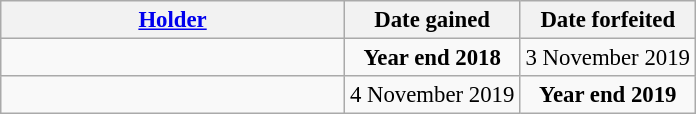<table class="wikitable" style="font-size:95%">
<tr>
<th style="width:222px;"><a href='#'>Holder</a></th>
<th style="width:110px;">Date gained</th>
<th style="width:110px;">Date forfeited</th>
</tr>
<tr>
<td></td>
<td style="text-align:center;"><strong>Year end 2018</strong></td>
<td style="text-align:center;">3 November 2019</td>
</tr>
<tr>
<td><strong></strong></td>
<td style="text-align:center;">4 November 2019</td>
<td style="text-align:center;"><strong>Year end 2019</strong></td>
</tr>
</table>
